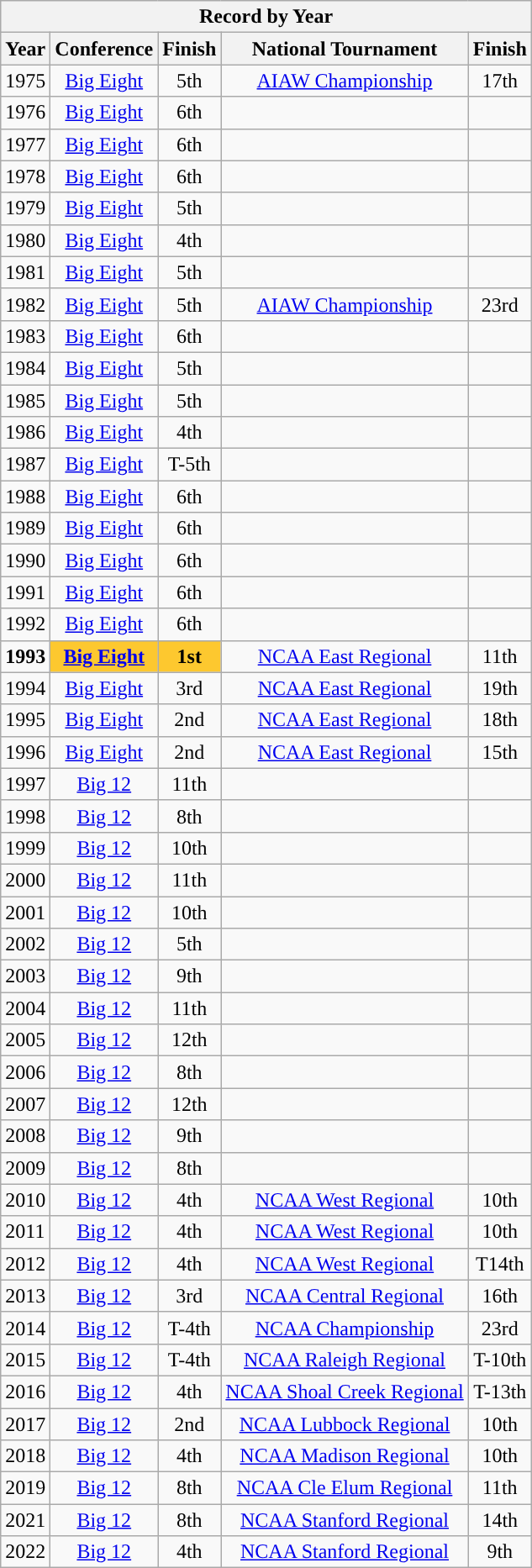<table class="wikitable">
<tr>
<th colspan="5">Record by Year</th>
</tr>
<tr>
<th>Year</th>
<th>Conference</th>
<th>Finish</th>
<th>National Tournament</th>
<th>Finish</th>
</tr>
<tr>
<td>1975</td>
<td style="text-align: center;"><a href='#'>Big Eight</a></td>
<td style="text-align: center;">5th</td>
<td style="text-align: center;"><a href='#'>AIAW Championship</a></td>
<td style="text-align: center;">17th</td>
</tr>
<tr>
<td>1976</td>
<td style="text-align: center;"><a href='#'>Big Eight</a></td>
<td style="text-align: center;">6th</td>
<td style="text-align: center;"></td>
<td style="text-align: center;"></td>
</tr>
<tr>
<td>1977</td>
<td style="text-align: center;"><a href='#'>Big Eight</a></td>
<td style="text-align: center;">6th</td>
<td style="text-align: center;"></td>
<td style="text-align: center;"></td>
</tr>
<tr>
<td>1978</td>
<td style="text-align: center;"><a href='#'>Big Eight</a></td>
<td style="text-align: center;">6th</td>
<td style="text-align: center;"></td>
<td style="text-align: center;"></td>
</tr>
<tr>
<td>1979</td>
<td style="text-align: center;"><a href='#'>Big Eight</a></td>
<td style="text-align: center;">5th</td>
<td style="text-align: center;"></td>
<td style="text-align: center;"></td>
</tr>
<tr>
<td>1980</td>
<td style="text-align: center;"><a href='#'>Big Eight</a></td>
<td style="text-align: center;">4th</td>
<td style="text-align: center;"></td>
<td style="text-align: center;"></td>
</tr>
<tr>
<td>1981</td>
<td style="text-align: center;"><a href='#'>Big Eight</a></td>
<td style="text-align: center;">5th</td>
<td style="text-align: center;"></td>
<td style="text-align: center;"></td>
</tr>
<tr>
<td>1982</td>
<td style="text-align: center;"><a href='#'>Big Eight</a></td>
<td style="text-align: center;">5th</td>
<td style="text-align: center;"><a href='#'>AIAW Championship</a></td>
<td style="text-align: center;">23rd</td>
</tr>
<tr>
<td>1983</td>
<td style="text-align: center;"><a href='#'>Big Eight</a></td>
<td style="text-align: center;">6th</td>
<td style="text-align: center;"></td>
<td style="text-align: center;"></td>
</tr>
<tr>
<td>1984</td>
<td style="text-align: center;"><a href='#'>Big Eight</a></td>
<td style="text-align: center;">5th</td>
<td style="text-align: center;"></td>
<td style="text-align: center;"></td>
</tr>
<tr>
<td>1985</td>
<td style="text-align: center;"><a href='#'>Big Eight</a></td>
<td style="text-align: center;">5th</td>
<td style="text-align: center;"></td>
<td style="text-align: center;"></td>
</tr>
<tr>
<td>1986</td>
<td style="text-align: center;"><a href='#'>Big Eight</a></td>
<td style="text-align: center;">4th</td>
<td style="text-align: center;"></td>
<td style="text-align: center;"></td>
</tr>
<tr>
<td>1987</td>
<td style="text-align: center;"><a href='#'>Big Eight</a></td>
<td style="text-align: center;">T-5th</td>
<td style="text-align: center;"></td>
<td style="text-align: center;"></td>
</tr>
<tr>
<td>1988</td>
<td style="text-align: center;"><a href='#'>Big Eight</a></td>
<td style="text-align: center;">6th</td>
<td style="text-align: center;"></td>
<td style="text-align: center;"></td>
</tr>
<tr>
<td>1989</td>
<td style="text-align: center;"><a href='#'>Big Eight</a></td>
<td style="text-align: center;">6th</td>
<td style="text-align: center;"></td>
<td style="text-align: center;"></td>
</tr>
<tr>
<td>1990</td>
<td style="text-align: center;"><a href='#'>Big Eight</a></td>
<td style="text-align: center;">6th</td>
<td style="text-align: center;"></td>
<td style="text-align: center;"></td>
</tr>
<tr>
<td>1991</td>
<td style="text-align: center;"><a href='#'>Big Eight</a></td>
<td style="text-align: center;">6th</td>
<td style="text-align: center;"></td>
<td style="text-align: center;"></td>
</tr>
<tr>
<td>1992</td>
<td style="text-align: center;"><a href='#'>Big Eight</a></td>
<td style="text-align: center;">6th</td>
<td style="text-align: center;"></td>
<td style="text-align: center;"></td>
</tr>
<tr>
<td><strong>1993</strong></td>
<td style="text-align: center; background: #FDC82F;"><strong><a href='#'>Big Eight</a></strong></td>
<td style="text-align: center; background: #FDC82F;"><strong>1st</strong></td>
<td style="text-align: center;"><a href='#'>NCAA East Regional</a></td>
<td style="text-align: center;">11th</td>
</tr>
<tr>
<td>1994</td>
<td style="text-align: center;"><a href='#'>Big Eight</a></td>
<td style="text-align: center;">3rd</td>
<td style="text-align: center;"><a href='#'>NCAA East Regional</a></td>
<td style="text-align: center;">19th</td>
</tr>
<tr>
<td>1995</td>
<td style="text-align: center;"><a href='#'>Big Eight</a></td>
<td style="text-align: center;">2nd</td>
<td style="text-align: center;"><a href='#'>NCAA East Regional</a></td>
<td style="text-align: center;">18th</td>
</tr>
<tr>
<td>1996</td>
<td style="text-align: center;"><a href='#'>Big Eight</a></td>
<td style="text-align: center;">2nd</td>
<td style="text-align: center;"><a href='#'>NCAA East Regional</a></td>
<td style="text-align: center;">15th</td>
</tr>
<tr>
<td>1997</td>
<td style="text-align: center;"><a href='#'>Big 12</a></td>
<td style="text-align: center;">11th</td>
<td style="text-align: center;"></td>
<td style="text-align: center;"></td>
</tr>
<tr>
<td>1998</td>
<td style="text-align: center;"><a href='#'>Big 12</a></td>
<td style="text-align: center;">8th</td>
<td style="text-align: center;"></td>
<td style="text-align: center;"></td>
</tr>
<tr>
<td>1999</td>
<td style="text-align: center;"><a href='#'>Big 12</a></td>
<td style="text-align: center;">10th</td>
<td style="text-align: center;"></td>
<td style="text-align: center;"></td>
</tr>
<tr>
<td>2000</td>
<td style="text-align: center;"><a href='#'>Big 12</a></td>
<td style="text-align: center;">11th</td>
<td style="text-align: center;"></td>
<td style="text-align: center;"></td>
</tr>
<tr>
<td>2001</td>
<td style="text-align: center;"><a href='#'>Big 12</a></td>
<td style="text-align: center;">10th</td>
<td style="text-align: center;"></td>
<td style="text-align: center;"></td>
</tr>
<tr>
<td>2002</td>
<td style="text-align: center;"><a href='#'>Big 12</a></td>
<td style="text-align: center;">5th</td>
<td style="text-align: center;"></td>
<td style="text-align: center;"></td>
</tr>
<tr>
<td>2003</td>
<td style="text-align: center;"><a href='#'>Big 12</a></td>
<td style="text-align: center;">9th</td>
<td style="text-align: center;"></td>
<td style="text-align: center;"></td>
</tr>
<tr>
<td>2004</td>
<td style="text-align: center;"><a href='#'>Big 12</a></td>
<td style="text-align: center;">11th</td>
<td style="text-align: center;"></td>
<td style="text-align: center;"></td>
</tr>
<tr>
<td>2005</td>
<td style="text-align: center;"><a href='#'>Big 12</a></td>
<td style="text-align: center;">12th</td>
<td style="text-align: center;"></td>
<td style="text-align: center;"></td>
</tr>
<tr>
<td>2006</td>
<td style="text-align: center;"><a href='#'>Big 12</a></td>
<td style="text-align: center;">8th</td>
<td style="text-align: center;"></td>
<td style="text-align: center;"></td>
</tr>
<tr>
<td>2007</td>
<td style="text-align: center;"><a href='#'>Big 12</a></td>
<td style="text-align: center;">12th</td>
<td style="text-align: center;"></td>
<td style="text-align: center;"></td>
</tr>
<tr>
<td>2008</td>
<td style="text-align: center;"><a href='#'>Big 12</a></td>
<td style="text-align: center;">9th</td>
<td style="text-align: center;"></td>
<td style="text-align: center;"></td>
</tr>
<tr>
<td>2009</td>
<td style="text-align: center;"><a href='#'>Big 12</a></td>
<td style="text-align: center;">8th</td>
<td style="text-align: center;"></td>
<td style="text-align: center;"></td>
</tr>
<tr>
<td>2010</td>
<td style="text-align: center;"><a href='#'>Big 12</a></td>
<td style="text-align: center;">4th</td>
<td style="text-align: center;"><a href='#'>NCAA West Regional</a></td>
<td style="text-align: center;">10th</td>
</tr>
<tr>
<td>2011</td>
<td style="text-align: center;"><a href='#'>Big 12</a></td>
<td style="text-align: center;">4th</td>
<td style="text-align: center;"><a href='#'>NCAA West Regional</a></td>
<td style="text-align: center;">10th</td>
</tr>
<tr>
<td>2012</td>
<td style="text-align: center;"><a href='#'>Big 12</a></td>
<td style="text-align: center;">4th</td>
<td style="text-align: center;"><a href='#'>NCAA West Regional</a></td>
<td style="text-align: center;">T14th</td>
</tr>
<tr>
<td>2013</td>
<td style="text-align: center;"><a href='#'>Big 12</a></td>
<td style="text-align: center;">3rd</td>
<td style="text-align: center;"><a href='#'>NCAA Central Regional</a></td>
<td style="text-align: center;">16th</td>
</tr>
<tr>
<td>2014</td>
<td style="text-align: center;"><a href='#'>Big 12</a></td>
<td style="text-align: center;">T-4th</td>
<td style="text-align: center;"><a href='#'>NCAA Championship</a></td>
<td style="text-align: center;">23rd</td>
</tr>
<tr>
<td>2015</td>
<td style="text-align: center;"><a href='#'>Big 12</a></td>
<td style="text-align: center;">T-4th</td>
<td style="text-align: center;"><a href='#'>NCAA Raleigh Regional</a></td>
<td style="text-align: center;">T-10th</td>
</tr>
<tr>
<td>2016</td>
<td style="text-align: center;"><a href='#'>Big 12</a></td>
<td style="text-align: center;">4th</td>
<td style="text-align: center;"><a href='#'>NCAA Shoal Creek Regional</a></td>
<td style="text-align: center;">T-13th</td>
</tr>
<tr>
<td>2017</td>
<td style="text-align: center;"><a href='#'>Big 12</a></td>
<td style="text-align: center;">2nd</td>
<td style="text-align: center;"><a href='#'>NCAA Lubbock Regional</a></td>
<td style="text-align: center;">10th</td>
</tr>
<tr>
<td>2018</td>
<td style="text-align: center;"><a href='#'>Big 12</a></td>
<td style="text-align: center;">4th</td>
<td style="text-align: center;"><a href='#'>NCAA Madison Regional</a></td>
<td style="text-align: center;">10th</td>
</tr>
<tr>
<td>2019</td>
<td style="text-align: center;"><a href='#'>Big 12</a></td>
<td style="text-align: center;">8th</td>
<td style="text-align: center;"><a href='#'>NCAA Cle Elum Regional</a></td>
<td style="text-align: center;">11th</td>
</tr>
<tr>
<td>2021</td>
<td style="text-align: center;"><a href='#'>Big 12</a></td>
<td style="text-align: center;">8th</td>
<td style="text-align: center;"><a href='#'>NCAA Stanford Regional</a></td>
<td style="text-align: center;">14th</td>
</tr>
<tr>
<td>2022</td>
<td style="text-align: center;"><a href='#'>Big 12</a></td>
<td style="text-align: center;">4th</td>
<td style="text-align: center;"><a href='#'>NCAA Stanford Regional</a></td>
<td style="text-align: center;">9th</td>
</tr>
</table>
